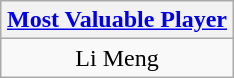<table class=wikitable style="text-align:center; margin:auto">
<tr>
<th><a href='#'>Most Valuable Player</a></th>
</tr>
<tr>
<td> Li Meng</td>
</tr>
</table>
